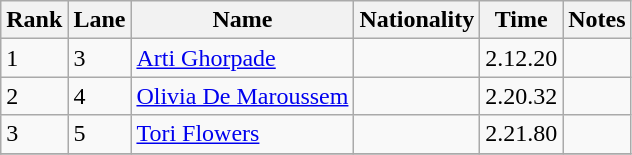<table class="wikitable">
<tr>
<th>Rank</th>
<th>Lane</th>
<th>Name</th>
<th>Nationality</th>
<th>Time</th>
<th>Notes</th>
</tr>
<tr>
<td>1</td>
<td>3</td>
<td><a href='#'>Arti Ghorpade</a></td>
<td></td>
<td>2.12.20</td>
<td></td>
</tr>
<tr>
<td>2</td>
<td>4</td>
<td><a href='#'>Olivia De Maroussem</a></td>
<td></td>
<td>2.20.32</td>
<td></td>
</tr>
<tr>
<td>3</td>
<td>5</td>
<td><a href='#'>Tori Flowers</a></td>
<td></td>
<td>2.21.80</td>
<td></td>
</tr>
<tr>
</tr>
</table>
